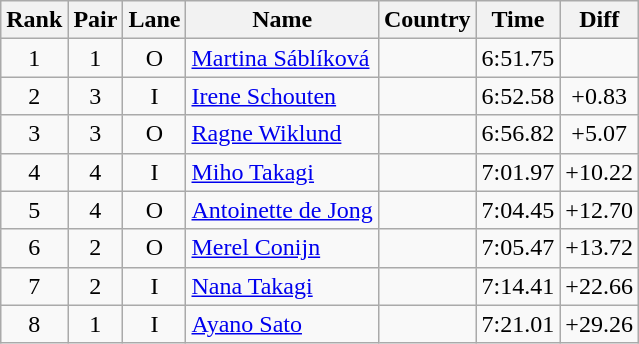<table class="wikitable sortable" style="text-align:center">
<tr>
<th>Rank</th>
<th>Pair</th>
<th>Lane</th>
<th>Name</th>
<th>Country</th>
<th>Time</th>
<th>Diff</th>
</tr>
<tr>
<td>1</td>
<td>1</td>
<td>O</td>
<td align=left><a href='#'>Martina Sáblíková</a></td>
<td align=left></td>
<td>6:51.75</td>
<td></td>
</tr>
<tr>
<td>2</td>
<td>3</td>
<td>I</td>
<td align=left><a href='#'>Irene Schouten</a></td>
<td align=left></td>
<td>6:52.58</td>
<td>+0.83</td>
</tr>
<tr>
<td>3</td>
<td>3</td>
<td>O</td>
<td align=left><a href='#'>Ragne Wiklund</a></td>
<td align=left></td>
<td>6:56.82</td>
<td>+5.07</td>
</tr>
<tr>
<td>4</td>
<td>4</td>
<td>I</td>
<td align=left><a href='#'>Miho Takagi</a></td>
<td align=left></td>
<td>7:01.97</td>
<td>+10.22</td>
</tr>
<tr>
<td>5</td>
<td>4</td>
<td>O</td>
<td align=left><a href='#'>Antoinette de Jong</a></td>
<td align=left></td>
<td>7:04.45</td>
<td>+12.70</td>
</tr>
<tr>
<td>6</td>
<td>2</td>
<td>O</td>
<td align=left><a href='#'>Merel Conijn</a></td>
<td align=left></td>
<td>7:05.47</td>
<td>+13.72</td>
</tr>
<tr>
<td>7</td>
<td>2</td>
<td>I</td>
<td align=left><a href='#'>Nana Takagi</a></td>
<td align=left></td>
<td>7:14.41</td>
<td>+22.66</td>
</tr>
<tr>
<td>8</td>
<td>1</td>
<td>I</td>
<td align=left><a href='#'>Ayano Sato</a></td>
<td align=left></td>
<td>7:21.01</td>
<td>+29.26</td>
</tr>
</table>
